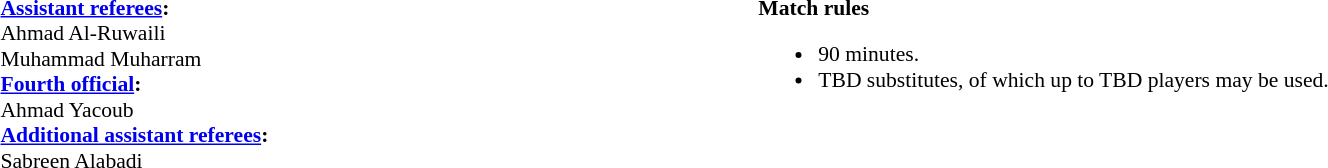<table width=100% style="font-size:90%">
<tr>
<td><br><strong><a href='#'>Assistant referees</a>:</strong>
<br>Ahmad Al-Ruwaili <br> Muhammad Muharram
<br><strong><a href='#'>Fourth official</a>:</strong>
<br>Ahmad Yacoub
<br><strong><a href='#'>Additional assistant referees</a>:</strong>
<br>Sabreen Alabadi</td>
<td style="width:60%; vertical-align:top;"><br><strong>Match rules</strong><ul><li>90 minutes.</li><li>TBD substitutes, of which up to TBD players may be used.</li></ul></td>
</tr>
</table>
